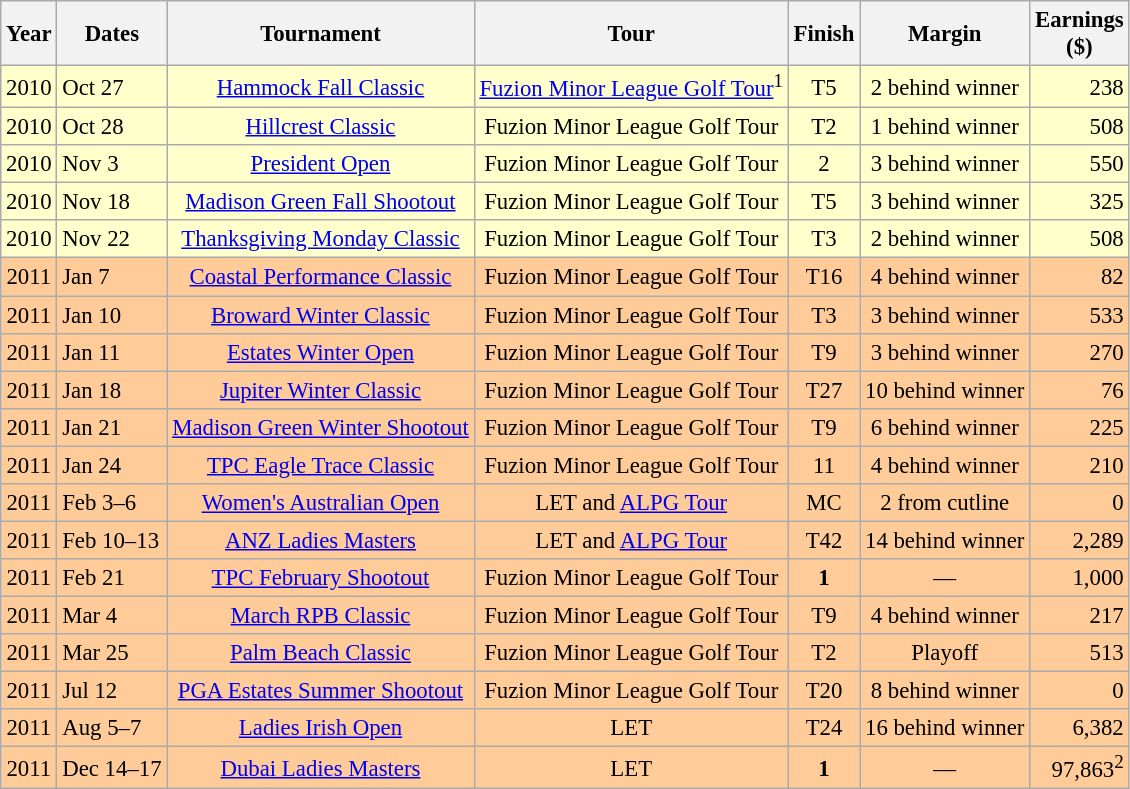<table class="wikitable" style="text-align:center; font-size: 95%;">
<tr>
<th>Year</th>
<th>Dates</th>
<th>Tournament</th>
<th>Tour</th>
<th>Finish</th>
<th>Margin</th>
<th>Earnings<br>($)</th>
</tr>
<tr style="background:#ffc;">
<td>2010</td>
<td style="text-align:left">Oct 27</td>
<td><a href='#'>Hammock Fall Classic</a></td>
<td><a href='#'>Fuzion Minor League Golf Tour</a><sup>1</sup></td>
<td>T5</td>
<td>2 behind winner</td>
<td style="text-align:right">238</td>
</tr>
<tr style="background:#ffc;">
<td>2010</td>
<td style="text-align:left">Oct 28</td>
<td><a href='#'>Hillcrest Classic</a></td>
<td>Fuzion Minor League Golf Tour</td>
<td>T2</td>
<td>1 behind winner</td>
<td style="text-align:right">508</td>
</tr>
<tr style="background:#ffc;">
<td>2010</td>
<td style="text-align:left">Nov 3</td>
<td><a href='#'>President Open</a></td>
<td>Fuzion Minor League Golf Tour</td>
<td>2</td>
<td>3 behind winner</td>
<td style="text-align:right">550</td>
</tr>
<tr style="background:#ffc;">
<td>2010</td>
<td style="text-align:left">Nov 18</td>
<td><a href='#'>Madison Green Fall Shootout</a></td>
<td>Fuzion Minor League Golf Tour</td>
<td>T5</td>
<td>3 behind winner</td>
<td style="text-align:right">325</td>
</tr>
<tr style="background:#ffc;">
<td>2010</td>
<td style="text-align:left">Nov 22</td>
<td><a href='#'>Thanksgiving Monday Classic</a></td>
<td>Fuzion Minor League Golf Tour</td>
<td>T3</td>
<td>2 behind winner</td>
<td style="text-align:right">508</td>
</tr>
<tr style="background:#fc9;">
<td>2011</td>
<td style="text-align:left">Jan 7</td>
<td><a href='#'>Coastal Performance Classic</a></td>
<td>Fuzion Minor League Golf Tour</td>
<td>T16</td>
<td>4 behind winner</td>
<td style="text-align:right">82</td>
</tr>
<tr style="background:#fc9;">
<td>2011</td>
<td style="text-align:left">Jan 10</td>
<td><a href='#'>Broward Winter Classic</a></td>
<td>Fuzion Minor League Golf Tour</td>
<td>T3</td>
<td>3 behind winner</td>
<td style="text-align:right">533</td>
</tr>
<tr style="background:#fc9;">
<td>2011</td>
<td style="text-align:left">Jan 11</td>
<td><a href='#'>Estates Winter Open</a></td>
<td>Fuzion Minor League Golf Tour</td>
<td>T9</td>
<td>3 behind winner</td>
<td style="text-align:right">270</td>
</tr>
<tr style="background:#fc9;">
<td>2011</td>
<td style="text-align:left">Jan 18</td>
<td><a href='#'>Jupiter Winter Classic</a></td>
<td>Fuzion Minor League Golf Tour</td>
<td>T27</td>
<td>10 behind winner</td>
<td style="text-align:right">76</td>
</tr>
<tr style="background:#fc9;">
<td>2011</td>
<td style="text-align:left">Jan 21</td>
<td><a href='#'>Madison Green Winter Shootout</a></td>
<td>Fuzion Minor League Golf Tour</td>
<td>T9</td>
<td>6 behind winner</td>
<td style="text-align:right">225</td>
</tr>
<tr style="background:#fc9;">
<td>2011</td>
<td style="text-align:left">Jan 24</td>
<td><a href='#'>TPC Eagle Trace Classic</a></td>
<td>Fuzion Minor League Golf Tour</td>
<td>11</td>
<td>4 behind winner</td>
<td style="text-align:right">210</td>
</tr>
<tr style="background:#fc9;">
<td>2011</td>
<td style="text-align:left">Feb 3–6</td>
<td><a href='#'>Women's Australian Open</a></td>
<td>LET and <a href='#'>ALPG Tour</a></td>
<td>MC</td>
<td>2 from cutline</td>
<td style="text-align:right">0</td>
</tr>
<tr style="background:#fc9;">
<td>2011</td>
<td style="text-align:left">Feb 10–13</td>
<td><a href='#'>ANZ Ladies Masters</a></td>
<td>LET and <a href='#'>ALPG Tour</a></td>
<td>T42</td>
<td>14 behind winner</td>
<td style="text-align:right">2,289</td>
</tr>
<tr style="background:#fc9;">
<td>2011</td>
<td style="text-align:left">Feb 21</td>
<td><a href='#'>TPC February Shootout</a></td>
<td>Fuzion Minor League Golf Tour</td>
<td><strong>1</strong></td>
<td>—</td>
<td style="text-align:right">1,000</td>
</tr>
<tr style="background:#fc9;">
<td>2011</td>
<td style="text-align:left">Mar 4</td>
<td><a href='#'>March RPB Classic</a></td>
<td>Fuzion Minor League Golf Tour</td>
<td>T9</td>
<td>4 behind winner</td>
<td style="text-align:right">217</td>
</tr>
<tr style="background:#fc9;">
<td>2011</td>
<td style="text-align:left">Mar 25</td>
<td><a href='#'>Palm Beach Classic</a></td>
<td>Fuzion Minor League Golf Tour</td>
<td>T2</td>
<td>Playoff</td>
<td style="text-align:right">513</td>
</tr>
<tr style="background:#fc9;">
<td>2011</td>
<td style="text-align:left">Jul 12</td>
<td><a href='#'>PGA Estates Summer Shootout</a></td>
<td>Fuzion Minor League Golf Tour</td>
<td>T20</td>
<td>8 behind winner</td>
<td style="text-align:right">0</td>
</tr>
<tr style="background:#fc9;">
<td>2011</td>
<td style="text-align:left">Aug 5–7</td>
<td><a href='#'>Ladies Irish Open</a></td>
<td>LET</td>
<td>T24</td>
<td>16 behind winner</td>
<td style="text-align:right">6,382</td>
</tr>
<tr style="background:#fc9;">
<td>2011</td>
<td style="text-align:left">Dec 14–17</td>
<td><a href='#'>Dubai Ladies Masters</a></td>
<td>LET</td>
<td><strong>1</strong></td>
<td>—</td>
<td style="text-align:right">97,863<sup>2</sup></td>
</tr>
</table>
